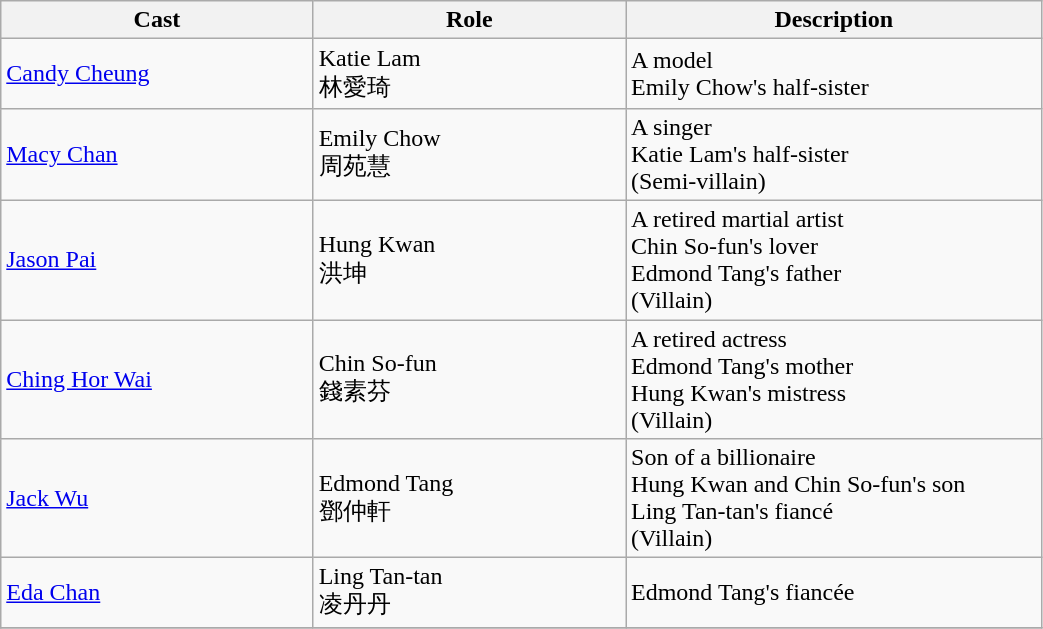<table class="wikitable" width="55%">
<tr>
<th style="width:30%">Cast</th>
<th style="width:30%">Role</th>
<th style="width:40%">Description</th>
</tr>
<tr>
<td><a href='#'>Candy Cheung</a></td>
<td>Katie Lam<br>林愛琦</td>
<td>A model<br>Emily Chow's half-sister</td>
</tr>
<tr>
<td><a href='#'>Macy Chan</a></td>
<td>Emily Chow<br>周苑慧</td>
<td>A singer<br>Katie Lam's half-sister<br>(Semi-villain)</td>
</tr>
<tr>
<td><a href='#'>Jason Pai</a></td>
<td>Hung Kwan<br>洪坤</td>
<td>A retired martial artist<br>Chin So-fun's lover<br>Edmond Tang's father<br>(Villain)</td>
</tr>
<tr>
<td><a href='#'>Ching Hor Wai</a></td>
<td>Chin So-fun<br>錢素芬</td>
<td>A retired actress<br>Edmond Tang's mother<br>Hung Kwan's mistress<br>(Villain)</td>
</tr>
<tr>
<td><a href='#'>Jack Wu</a></td>
<td>Edmond Tang<br>鄧仲軒</td>
<td>Son of a billionaire<br>Hung Kwan and Chin So-fun's son<br>Ling Tan-tan's fiancé<br>(Villain)</td>
</tr>
<tr>
<td><a href='#'>Eda Chan</a></td>
<td>Ling Tan-tan<br>凌丹丹</td>
<td>Edmond Tang's fiancée</td>
</tr>
<tr>
</tr>
</table>
